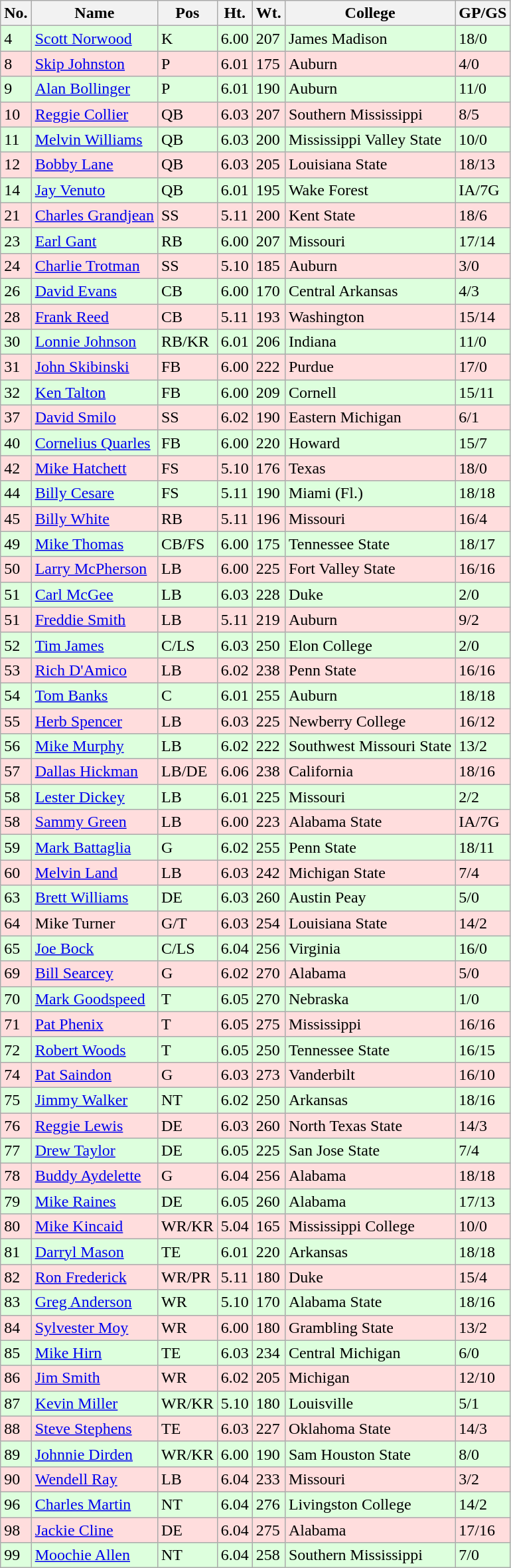<table class="wikitable">
<tr>
<th>No.</th>
<th>Name</th>
<th>Pos</th>
<th>Ht.</th>
<th>Wt.</th>
<th>College</th>
<th>GP/GS</th>
</tr>
<tr align="left" bgcolor="#ddffdd">
<td>4</td>
<td><a href='#'>Scott Norwood</a></td>
<td>K</td>
<td>6.00</td>
<td>207</td>
<td>James Madison</td>
<td>18/0</td>
</tr>
<tr align="left" bgcolor="#ffdddd">
<td>8</td>
<td><a href='#'>Skip Johnston</a></td>
<td>P</td>
<td>6.01</td>
<td>175</td>
<td>Auburn</td>
<td>4/0</td>
</tr>
<tr align="left" bgcolor="#ddffdd">
<td>9</td>
<td><a href='#'>Alan Bollinger</a></td>
<td>P</td>
<td>6.01</td>
<td>190</td>
<td>Auburn</td>
<td>11/0</td>
</tr>
<tr align="left" bgcolor="#ffdddd">
<td>10</td>
<td><a href='#'>Reggie Collier</a></td>
<td>QB</td>
<td>6.03</td>
<td>207</td>
<td>Southern Mississippi</td>
<td>8/5</td>
</tr>
<tr align="left" bgcolor="#ddffdd">
<td>11</td>
<td><a href='#'>Melvin Williams</a></td>
<td>QB</td>
<td>6.03</td>
<td>200</td>
<td>Mississippi Valley State</td>
<td>10/0</td>
</tr>
<tr align="left" bgcolor="#ffdddd">
<td>12</td>
<td><a href='#'>Bobby Lane</a></td>
<td>QB</td>
<td>6.03</td>
<td>205</td>
<td>Louisiana State</td>
<td>18/13</td>
</tr>
<tr align="left" bgcolor="#ddffdd">
<td>14</td>
<td><a href='#'>Jay Venuto</a></td>
<td>QB</td>
<td>6.01</td>
<td>195</td>
<td>Wake Forest</td>
<td>IA/7G</td>
</tr>
<tr align="left" bgcolor="#ffdddd">
<td>21</td>
<td><a href='#'>Charles Grandjean</a></td>
<td>SS</td>
<td>5.11</td>
<td>200</td>
<td>Kent State</td>
<td>18/6</td>
</tr>
<tr align="left" bgcolor="#ddffdd">
<td>23</td>
<td><a href='#'>Earl Gant</a></td>
<td>RB</td>
<td>6.00</td>
<td>207</td>
<td>Missouri</td>
<td>17/14</td>
</tr>
<tr align="left" bgcolor="#ffdddd">
<td>24</td>
<td><a href='#'>Charlie Trotman</a></td>
<td>SS</td>
<td>5.10</td>
<td>185</td>
<td>Auburn</td>
<td>3/0</td>
</tr>
<tr align="left" bgcolor="#ddffdd">
<td>26</td>
<td><a href='#'>David Evans</a></td>
<td>CB</td>
<td>6.00</td>
<td>170</td>
<td>Central Arkansas</td>
<td>4/3</td>
</tr>
<tr align="left" bgcolor="#ffdddd">
<td>28</td>
<td><a href='#'>Frank Reed</a></td>
<td>CB</td>
<td>5.11</td>
<td>193</td>
<td>Washington</td>
<td>15/14</td>
</tr>
<tr align="left" bgcolor="#ddffdd">
<td>30</td>
<td><a href='#'>Lonnie Johnson</a></td>
<td>RB/KR</td>
<td>6.01</td>
<td>206</td>
<td>Indiana</td>
<td>11/0</td>
</tr>
<tr align="left" bgcolor="#ffdddd">
<td>31</td>
<td><a href='#'>John Skibinski</a></td>
<td>FB</td>
<td>6.00</td>
<td>222</td>
<td>Purdue</td>
<td>17/0</td>
</tr>
<tr align="left" bgcolor="#ddffdd">
<td>32</td>
<td><a href='#'>Ken Talton</a></td>
<td>FB</td>
<td>6.00</td>
<td>209</td>
<td>Cornell</td>
<td>15/11</td>
</tr>
<tr align="left" bgcolor="#ffdddd">
<td>37</td>
<td><a href='#'>David Smilo</a></td>
<td>SS</td>
<td>6.02</td>
<td>190</td>
<td>Eastern Michigan</td>
<td>6/1</td>
</tr>
<tr align="left" bgcolor="#ddffdd">
<td>40</td>
<td><a href='#'>Cornelius Quarles</a></td>
<td>FB</td>
<td>6.00</td>
<td>220</td>
<td>Howard</td>
<td>15/7</td>
</tr>
<tr align="left" bgcolor="#ffdddd">
<td>42</td>
<td><a href='#'>Mike Hatchett</a></td>
<td>FS</td>
<td>5.10</td>
<td>176</td>
<td>Texas</td>
<td>18/0</td>
</tr>
<tr align="left" bgcolor="#ddffdd">
<td>44</td>
<td><a href='#'>Billy Cesare</a></td>
<td>FS</td>
<td>5.11</td>
<td>190</td>
<td>Miami (Fl.)</td>
<td>18/18</td>
</tr>
<tr align="left" bgcolor="#ffdddd">
<td>45</td>
<td><a href='#'>Billy White</a></td>
<td>RB</td>
<td>5.11</td>
<td>196</td>
<td>Missouri</td>
<td>16/4</td>
</tr>
<tr align="left" bgcolor="#ddffdd">
<td>49</td>
<td><a href='#'>Mike Thomas</a></td>
<td>CB/FS</td>
<td>6.00</td>
<td>175</td>
<td>Tennessee State</td>
<td>18/17</td>
</tr>
<tr align="left" bgcolor="#ffdddd">
<td>50</td>
<td><a href='#'>Larry McPherson</a></td>
<td>LB</td>
<td>6.00</td>
<td>225</td>
<td>Fort Valley State</td>
<td>16/16</td>
</tr>
<tr align="left" bgcolor="#ddffdd">
<td>51</td>
<td><a href='#'>Carl McGee</a></td>
<td>LB</td>
<td>6.03</td>
<td>228</td>
<td>Duke</td>
<td>2/0</td>
</tr>
<tr align="left" bgcolor="#ffdddd">
<td>51</td>
<td><a href='#'>Freddie Smith</a></td>
<td>LB</td>
<td>5.11</td>
<td>219</td>
<td>Auburn</td>
<td>9/2</td>
</tr>
<tr align="left" bgcolor="#ddffdd">
<td>52</td>
<td><a href='#'>Tim James</a></td>
<td>C/LS</td>
<td>6.03</td>
<td>250</td>
<td>Elon College</td>
<td>2/0</td>
</tr>
<tr align="left" bgcolor="#ffdddd">
<td>53</td>
<td><a href='#'>Rich D'Amico</a></td>
<td>LB</td>
<td>6.02</td>
<td>238</td>
<td>Penn State</td>
<td>16/16</td>
</tr>
<tr align="left" bgcolor="#ddffdd">
<td>54</td>
<td><a href='#'>Tom Banks</a></td>
<td>C</td>
<td>6.01</td>
<td>255</td>
<td>Auburn</td>
<td>18/18</td>
</tr>
<tr align="left" bgcolor="#ffdddd">
<td>55</td>
<td><a href='#'>Herb Spencer</a></td>
<td>LB</td>
<td>6.03</td>
<td>225</td>
<td>Newberry College</td>
<td>16/12</td>
</tr>
<tr align="left" bgcolor="#ddffdd">
<td>56</td>
<td><a href='#'>Mike Murphy</a></td>
<td>LB</td>
<td>6.02</td>
<td>222</td>
<td>Southwest Missouri State</td>
<td>13/2</td>
</tr>
<tr align="left" bgcolor="#ffdddd">
<td>57</td>
<td><a href='#'>Dallas Hickman</a></td>
<td>LB/DE</td>
<td>6.06</td>
<td>238</td>
<td>California</td>
<td>18/16</td>
</tr>
<tr align="left" bgcolor="#ddffdd">
<td>58</td>
<td><a href='#'>Lester Dickey</a></td>
<td>LB</td>
<td>6.01</td>
<td>225</td>
<td>Missouri</td>
<td>2/2</td>
</tr>
<tr align="left" bgcolor="#ffdddd">
<td>58</td>
<td><a href='#'>Sammy Green</a></td>
<td>LB</td>
<td>6.00</td>
<td>223</td>
<td>Alabama State</td>
<td>IA/7G</td>
</tr>
<tr align="left" bgcolor="#ddffdd">
<td>59</td>
<td><a href='#'>Mark Battaglia</a></td>
<td>G</td>
<td>6.02</td>
<td>255</td>
<td>Penn State</td>
<td>18/11</td>
</tr>
<tr align="left" bgcolor="#ffdddd">
<td>60</td>
<td><a href='#'>Melvin Land</a></td>
<td>LB</td>
<td>6.03</td>
<td>242</td>
<td>Michigan State</td>
<td>7/4</td>
</tr>
<tr align="left" bgcolor="#ddffdd">
<td>63</td>
<td><a href='#'>Brett Williams</a></td>
<td>DE</td>
<td>6.03</td>
<td>260</td>
<td>Austin Peay</td>
<td>5/0</td>
</tr>
<tr align="left" bgcolor="#ffdddd">
<td>64</td>
<td>Mike Turner</td>
<td>G/T</td>
<td>6.03</td>
<td>254</td>
<td>Louisiana State</td>
<td>14/2</td>
</tr>
<tr align="left" bgcolor="#ddffdd">
<td>65</td>
<td><a href='#'>Joe Bock</a></td>
<td>C/LS</td>
<td>6.04</td>
<td>256</td>
<td>Virginia</td>
<td>16/0</td>
</tr>
<tr align="left" bgcolor="#ffdddd">
<td>69</td>
<td><a href='#'>Bill Searcey</a></td>
<td>G</td>
<td>6.02</td>
<td>270</td>
<td>Alabama</td>
<td>5/0</td>
</tr>
<tr align="left" bgcolor="#ddffdd">
<td>70</td>
<td><a href='#'>Mark Goodspeed</a></td>
<td>T</td>
<td>6.05</td>
<td>270</td>
<td>Nebraska</td>
<td>1/0</td>
</tr>
<tr align="left" bgcolor="#ffdddd">
<td>71</td>
<td><a href='#'>Pat Phenix</a></td>
<td>T</td>
<td>6.05</td>
<td>275</td>
<td>Mississippi</td>
<td>16/16</td>
</tr>
<tr align="left" bgcolor="#ddffdd">
<td>72</td>
<td><a href='#'>Robert Woods</a></td>
<td>T</td>
<td>6.05</td>
<td>250</td>
<td>Tennessee State</td>
<td>16/15</td>
</tr>
<tr align="left" bgcolor="#ffdddd">
<td>74</td>
<td><a href='#'>Pat Saindon</a></td>
<td>G</td>
<td>6.03</td>
<td>273</td>
<td>Vanderbilt</td>
<td>16/10</td>
</tr>
<tr align="left" bgcolor="#ddffdd">
<td>75</td>
<td><a href='#'>Jimmy Walker</a></td>
<td>NT</td>
<td>6.02</td>
<td>250</td>
<td>Arkansas</td>
<td>18/16</td>
</tr>
<tr align="left" bgcolor="#ffdddd">
<td>76</td>
<td><a href='#'>Reggie Lewis</a></td>
<td>DE</td>
<td>6.03</td>
<td>260</td>
<td>North Texas State</td>
<td>14/3</td>
</tr>
<tr align="left" bgcolor="#ddffdd">
<td>77</td>
<td><a href='#'>Drew Taylor</a></td>
<td>DE</td>
<td>6.05</td>
<td>225</td>
<td>San Jose State</td>
<td>7/4</td>
</tr>
<tr align="left" bgcolor="#ffdddd">
<td>78</td>
<td><a href='#'>Buddy Aydelette</a></td>
<td>G</td>
<td>6.04</td>
<td>256</td>
<td>Alabama</td>
<td>18/18</td>
</tr>
<tr align="left" bgcolor="#ddffdd">
<td>79</td>
<td><a href='#'>Mike Raines</a></td>
<td>DE</td>
<td>6.05</td>
<td>260</td>
<td>Alabama</td>
<td>17/13</td>
</tr>
<tr align="left" bgcolor="#ffdddd">
<td>80</td>
<td><a href='#'>Mike Kincaid</a></td>
<td>WR/KR</td>
<td>5.04</td>
<td>165</td>
<td>Mississippi College</td>
<td>10/0</td>
</tr>
<tr align="left" bgcolor="#ddffdd">
<td>81</td>
<td><a href='#'>Darryl Mason</a></td>
<td>TE</td>
<td>6.01</td>
<td>220</td>
<td>Arkansas</td>
<td>18/18</td>
</tr>
<tr align="left" bgcolor="#ffdddd">
<td>82</td>
<td><a href='#'>Ron Frederick</a></td>
<td>WR/PR</td>
<td>5.11</td>
<td>180</td>
<td>Duke</td>
<td>15/4</td>
</tr>
<tr align="left" bgcolor="#ddffdd">
<td>83</td>
<td><a href='#'>Greg Anderson</a></td>
<td>WR</td>
<td>5.10</td>
<td>170</td>
<td>Alabama State</td>
<td>18/16</td>
</tr>
<tr align="left" bgcolor="#ffdddd">
<td>84</td>
<td><a href='#'>Sylvester Moy</a></td>
<td>WR</td>
<td>6.00</td>
<td>180</td>
<td>Grambling State</td>
<td>13/2</td>
</tr>
<tr align="left" bgcolor="#ddffdd">
<td>85</td>
<td><a href='#'>Mike Hirn</a></td>
<td>TE</td>
<td>6.03</td>
<td>234</td>
<td>Central Michigan</td>
<td>6/0</td>
</tr>
<tr align="left" bgcolor="#ffdddd">
<td>86</td>
<td><a href='#'>Jim Smith</a></td>
<td>WR</td>
<td>6.02</td>
<td>205</td>
<td>Michigan</td>
<td>12/10</td>
</tr>
<tr align="left" bgcolor="#ddffdd">
<td>87</td>
<td><a href='#'>Kevin Miller</a></td>
<td>WR/KR</td>
<td>5.10</td>
<td>180</td>
<td>Louisville</td>
<td>5/1</td>
</tr>
<tr align="left" bgcolor="#ffdddd">
<td>88</td>
<td><a href='#'>Steve Stephens</a></td>
<td>TE</td>
<td>6.03</td>
<td>227</td>
<td>Oklahoma State</td>
<td>14/3</td>
</tr>
<tr align="left" bgcolor="#ddffdd">
<td>89</td>
<td><a href='#'>Johnnie Dirden</a></td>
<td>WR/KR</td>
<td>6.00</td>
<td>190</td>
<td>Sam Houston State</td>
<td>8/0</td>
</tr>
<tr align="left" bgcolor="#ffdddd">
<td>90</td>
<td><a href='#'>Wendell Ray</a></td>
<td>LB</td>
<td>6.04</td>
<td>233</td>
<td>Missouri</td>
<td>3/2</td>
</tr>
<tr align="left" bgcolor="#ddffdd">
<td>96</td>
<td><a href='#'>Charles Martin</a></td>
<td>NT</td>
<td>6.04</td>
<td>276</td>
<td>Livingston College</td>
<td>14/2</td>
</tr>
<tr align="left" bgcolor="#ffdddd">
<td>98</td>
<td><a href='#'>Jackie Cline</a></td>
<td>DE</td>
<td>6.04</td>
<td>275</td>
<td>Alabama</td>
<td>17/16</td>
</tr>
<tr align="left" bgcolor="#ddffdd">
<td>99</td>
<td><a href='#'>Moochie Allen</a></td>
<td>NT</td>
<td>6.04</td>
<td>258</td>
<td>Southern Mississippi</td>
<td>7/0</td>
</tr>
</table>
